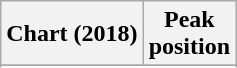<table class="wikitable plainrowheaders sortable" style="text-align:center">
<tr>
<th scope="col">Chart (2018)</th>
<th scope="col">Peak<br>position</th>
</tr>
<tr>
</tr>
<tr>
</tr>
</table>
